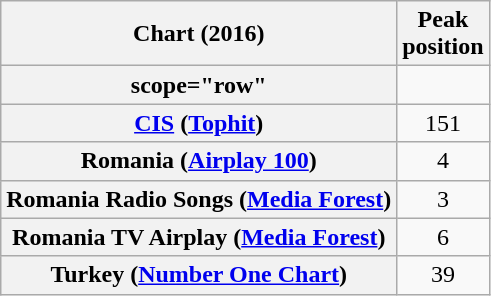<table class="wikitable sortable plainrowheaders">
<tr>
<th scope="col">Chart (2016)</th>
<th scope="col">Peak<br>position</th>
</tr>
<tr>
<th>scope="row"</th>
</tr>
<tr>
<th scope="row"><a href='#'>CIS</a> (<a href='#'>Tophit</a>)</th>
<td align=center>151</td>
</tr>
<tr>
<th scope="row">Romania (<a href='#'>Airplay 100</a>)</th>
<td align=center>4</td>
</tr>
<tr>
<th scope="row">Romania Radio Songs (<a href='#'>Media Forest</a>)</th>
<td align=center>3</td>
</tr>
<tr>
<th scope="row">Romania TV Airplay (<a href='#'>Media Forest</a>)</th>
<td align=center>6</td>
</tr>
<tr>
<th scope="row">Turkey (<a href='#'>Number One Chart</a>)</th>
<td align=center>39</td>
</tr>
</table>
